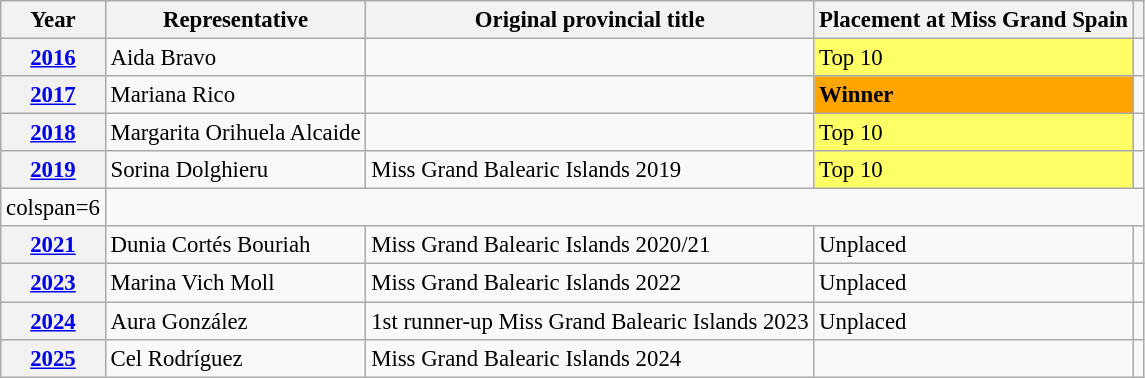<table class="wikitable defaultcenter col2left" style="font-size:95%;">
<tr>
<th>Year</th>
<th>Representative</th>
<th>Original provincial title</th>
<th>Placement at Miss Grand Spain</th>
<th></th>
</tr>
<tr>
<th><a href='#'>2016</a></th>
<td>Aida Bravo</td>
<td></td>
<td bgcolor=#FFFF66>Top 10</td>
<td></td>
</tr>
<tr>
<th><a href='#'>2017</a></th>
<td>Mariana Rico</td>
<td></td>
<td bgcolor=orange><strong>Winner</strong></td>
<td></td>
</tr>
<tr>
<th><a href='#'>2018</a></th>
<td>Margarita Orihuela Alcaide</td>
<td></td>
<td bgcolor=#FFFF66>Top 10</td>
<td></td>
</tr>
<tr>
<th><a href='#'>2019</a></th>
<td>Sorina Dolghieru</td>
<td>Miss Grand Balearic Islands 2019</td>
<td bgcolor=#FFFF66>Top 10</td>
<td></td>
</tr>
<tr>
<td>colspan=6 </td>
</tr>
<tr>
<th><a href='#'>2021</a></th>
<td>Dunia Cortés Bouriah</td>
<td>Miss Grand Balearic Islands 2020/21</td>
<td>Unplaced</td>
<td></td>
</tr>
<tr>
<th><a href='#'>2023</a></th>
<td>Marina Vich Moll</td>
<td>Miss Grand Balearic Islands 2022</td>
<td>Unplaced</td>
<td></td>
</tr>
<tr>
<th><a href='#'>2024</a></th>
<td>Aura González</td>
<td>1st runner-up Miss Grand Balearic Islands 2023</td>
<td>Unplaced</td>
<td></td>
</tr>
<tr>
<th><a href='#'>2025</a></th>
<td>Cel Rodríguez</td>
<td>Miss Grand Balearic Islands 2024</td>
<td></td>
<td></td>
</tr>
</table>
